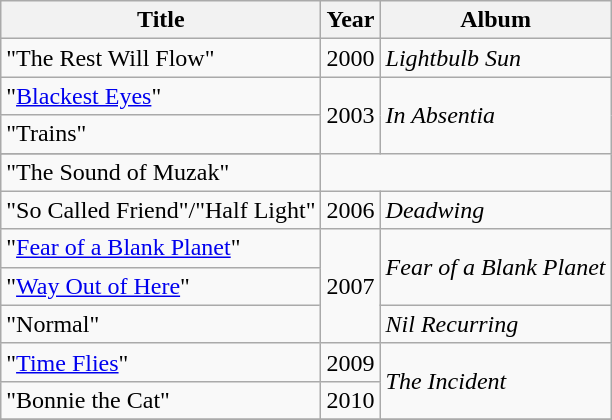<table class="wikitable">
<tr>
<th>Title</th>
<th>Year</th>
<th>Album</th>
</tr>
<tr>
<td>"The Rest Will Flow"</td>
<td>2000</td>
<td><em>Lightbulb Sun</em></td>
</tr>
<tr>
<td>"<a href='#'>Blackest Eyes</a>"</td>
<td rowspan="3">2003</td>
<td rowspan="3"><em>In Absentia</em></td>
</tr>
<tr>
<td>"Trains"</td>
</tr>
<tr>
</tr>
<tr>
<td>"The Sound of Muzak"</td>
</tr>
<tr>
<td>"So Called Friend"/"Half Light"</td>
<td>2006</td>
<td><em>Deadwing</em></td>
</tr>
<tr>
<td>"<a href='#'>Fear of a Blank Planet</a>"</td>
<td rowspan="3">2007</td>
<td rowspan="2"><em>Fear of a Blank Planet</em></td>
</tr>
<tr>
<td>"<a href='#'>Way Out of Here</a>"</td>
</tr>
<tr>
<td>"Normal"</td>
<td><em>Nil Recurring</em></td>
</tr>
<tr>
<td>"<a href='#'>Time Flies</a>"</td>
<td>2009</td>
<td rowspan="2"><em>The Incident</em></td>
</tr>
<tr>
<td>"Bonnie the Cat"</td>
<td>2010</td>
</tr>
<tr>
</tr>
</table>
